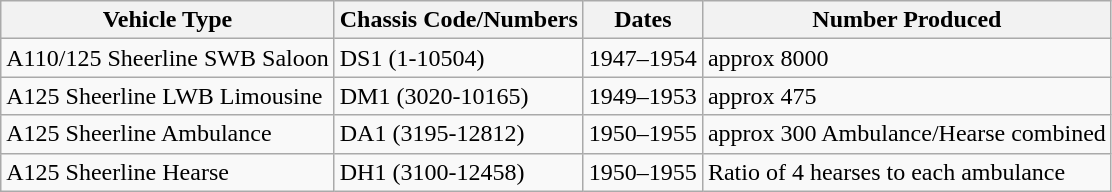<table class="wikitable">
<tr>
<th>Vehicle Type</th>
<th>Chassis Code/Numbers</th>
<th>Dates</th>
<th>Number Produced</th>
</tr>
<tr>
<td>A110/125 Sheerline SWB Saloon</td>
<td>DS1 (1-10504)</td>
<td>1947–1954</td>
<td>approx 8000</td>
</tr>
<tr>
<td>A125 Sheerline LWB Limousine</td>
<td>DM1 (3020-10165)</td>
<td>1949–1953</td>
<td>approx 475</td>
</tr>
<tr>
<td>A125 Sheerline Ambulance</td>
<td>DA1 (3195-12812)</td>
<td>1950–1955</td>
<td>approx 300 Ambulance/Hearse combined</td>
</tr>
<tr>
<td>A125 Sheerline Hearse</td>
<td>DH1 (3100-12458)</td>
<td>1950–1955</td>
<td>Ratio of 4 hearses to each ambulance</td>
</tr>
</table>
